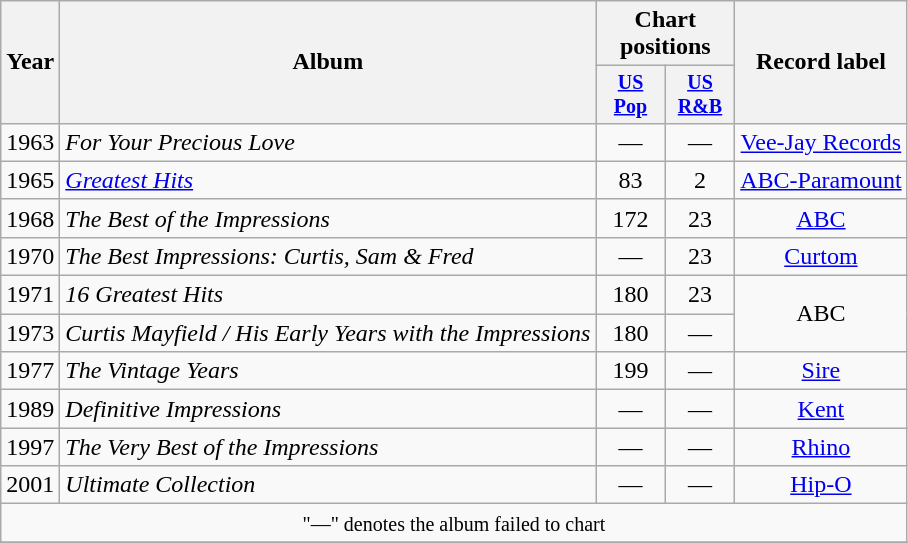<table class="wikitable" style="text-align:center;">
<tr>
<th rowspan="2">Year</th>
<th rowspan="2">Album</th>
<th colspan="2">Chart positions</th>
<th rowspan="2">Record label</th>
</tr>
<tr style="font-size:smaller;">
<th width="40"><a href='#'>US Pop</a><br></th>
<th width="40"><a href='#'>US R&B</a><br></th>
</tr>
<tr>
<td rowspan="1">1963</td>
<td align="left"><em>For Your Precious Love</em></td>
<td>—</td>
<td>—</td>
<td rowspan="1"><a href='#'>Vee-Jay Records</a></td>
</tr>
<tr>
<td rowspan="1">1965</td>
<td align="left"><em><a href='#'>Greatest Hits</a></em></td>
<td>83</td>
<td>2</td>
<td rowspan="1"><a href='#'>ABC-Paramount</a></td>
</tr>
<tr>
<td rowspan="1">1968</td>
<td align="left"><em>The Best of the Impressions</em></td>
<td>172</td>
<td>23</td>
<td rowspan="1"><a href='#'>ABC</a></td>
</tr>
<tr>
<td rowspan="1">1970</td>
<td align="left"><em>The Best Impressions: Curtis, Sam & Fred</em></td>
<td>—</td>
<td>23</td>
<td rowspan="1"><a href='#'>Curtom</a></td>
</tr>
<tr>
<td rowspan="1">1971</td>
<td align="left"><em>16 Greatest Hits</em></td>
<td>180</td>
<td>23</td>
<td rowspan="2">ABC</td>
</tr>
<tr>
<td rowspan="1">1973</td>
<td align="left"><em>Curtis Mayfield / His Early Years with the Impressions</em></td>
<td>180</td>
<td>—</td>
</tr>
<tr>
<td rowspan="1">1977</td>
<td align="left"><em>The Vintage Years</em></td>
<td>199</td>
<td>—</td>
<td rowspan="1"><a href='#'>Sire</a></td>
</tr>
<tr>
<td rowspan="1">1989</td>
<td align="left"><em>Definitive Impressions</em></td>
<td>—</td>
<td>—</td>
<td rowspan="1"><a href='#'>Kent</a></td>
</tr>
<tr>
<td rowspan="1">1997</td>
<td align="left"><em>The Very Best of the Impressions</em></td>
<td>—</td>
<td>—</td>
<td rowspan="1"><a href='#'>Rhino</a></td>
</tr>
<tr>
<td rowspan="1">2001</td>
<td align="left"><em>Ultimate Collection</em></td>
<td>—</td>
<td>—</td>
<td rowspan="1"><a href='#'>Hip-O</a></td>
</tr>
<tr>
<td align="center" colspan="7"><small>"—" denotes the album failed to chart</small></td>
</tr>
<tr>
</tr>
</table>
